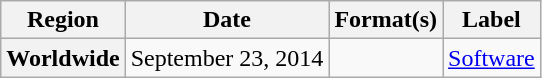<table class="wikitable plainrowheaders">
<tr>
<th scope="col">Region</th>
<th scope="col">Date</th>
<th scope="col">Format(s)</th>
<th scope="col">Label</th>
</tr>
<tr>
<th scope="row">Worldwide</th>
<td>September 23, 2014</td>
<td></td>
<td><a href='#'>Software</a></td>
</tr>
</table>
